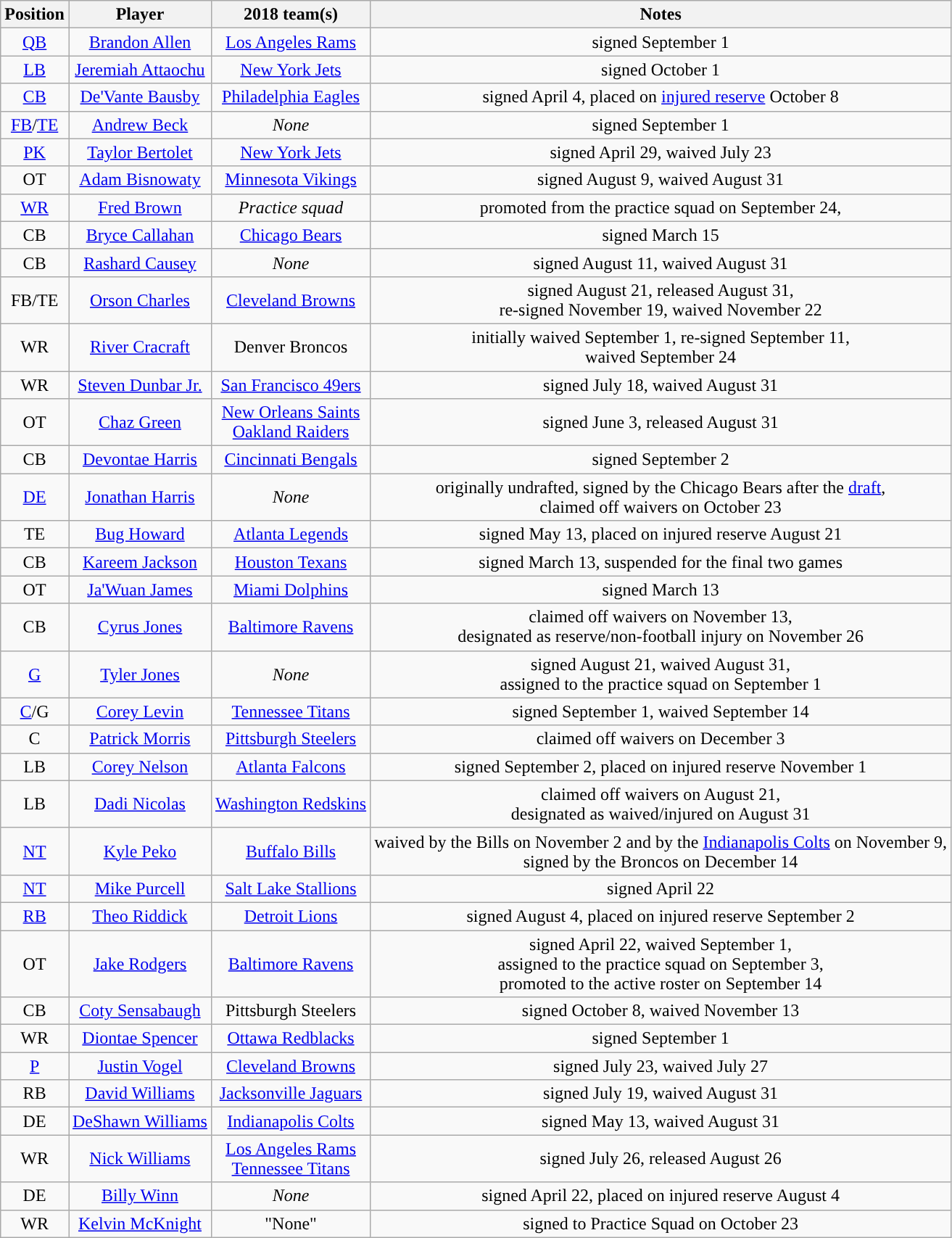<table class="wikitable" style="text-align:center">
<tr>
<th>Position</th>
<th>Player</th>
<th>2018 team(s)</th>
<th>Notes</th>
</tr>
<tr>
<td><a href='#'>QB</a></td>
<td><a href='#'>Brandon Allen</a></td>
<td><a href='#'>Los Angeles Rams</a></td>
<td>signed September 1</td>
</tr>
<tr>
<td><a href='#'>LB</a></td>
<td><a href='#'>Jeremiah Attaochu</a></td>
<td><a href='#'>New York Jets</a></td>
<td>signed October 1</td>
</tr>
<tr>
<td><a href='#'>CB</a></td>
<td><a href='#'>De'Vante Bausby</a></td>
<td><a href='#'>Philadelphia Eagles</a></td>
<td>signed April 4, placed on <a href='#'>injured reserve</a> October 8</td>
</tr>
<tr>
<td><a href='#'>FB</a>/<a href='#'>TE</a></td>
<td><a href='#'>Andrew Beck</a></td>
<td><em>None</em></td>
<td>signed September 1</td>
</tr>
<tr>
<td><a href='#'>PK</a></td>
<td><a href='#'>Taylor Bertolet</a></td>
<td><a href='#'>New York Jets</a></td>
<td>signed April 29, waived July 23</td>
</tr>
<tr>
<td>OT</td>
<td><a href='#'>Adam Bisnowaty</a></td>
<td><a href='#'>Minnesota Vikings</a></td>
<td>signed August 9, waived August 31</td>
</tr>
<tr>
<td><a href='#'>WR</a></td>
<td><a href='#'>Fred Brown</a></td>
<td><em>Practice squad</em></td>
<td>promoted from the practice squad on September 24,</td>
</tr>
<tr>
<td>CB</td>
<td><a href='#'>Bryce Callahan</a></td>
<td><a href='#'>Chicago Bears</a></td>
<td>signed March 15</td>
</tr>
<tr>
<td>CB</td>
<td><a href='#'>Rashard Causey</a></td>
<td><em>None</em></td>
<td>signed August 11, waived August 31</td>
</tr>
<tr>
<td>FB/TE</td>
<td><a href='#'>Orson Charles</a></td>
<td><a href='#'>Cleveland Browns</a></td>
<td>signed August 21, released August 31,<br>re-signed November 19, waived November 22</td>
</tr>
<tr>
<td>WR</td>
<td><a href='#'>River Cracraft</a></td>
<td>Denver Broncos</td>
<td>initially waived September 1, re-signed September 11,<br>waived September 24</td>
</tr>
<tr>
<td>WR</td>
<td><a href='#'>Steven Dunbar Jr.</a></td>
<td><a href='#'>San Francisco 49ers</a></td>
<td>signed July 18, waived August 31</td>
</tr>
<tr>
<td>OT</td>
<td><a href='#'>Chaz Green</a></td>
<td><a href='#'>New Orleans Saints</a><br><a href='#'>Oakland Raiders</a></td>
<td>signed June 3, released August 31</td>
</tr>
<tr>
<td>CB</td>
<td><a href='#'>Devontae Harris</a></td>
<td><a href='#'>Cincinnati Bengals</a></td>
<td>signed September 2</td>
</tr>
<tr>
<td><a href='#'>DE</a></td>
<td><a href='#'>Jonathan Harris</a></td>
<td><em>None</em></td>
<td>originally undrafted, signed by the Chicago Bears after the <a href='#'>draft</a>,<br>claimed off waivers on October 23</td>
</tr>
<tr>
<td>TE</td>
<td><a href='#'>Bug Howard</a></td>
<td><a href='#'>Atlanta Legends</a></td>
<td>signed May 13, placed on injured reserve August 21</td>
</tr>
<tr>
<td>CB</td>
<td><a href='#'>Kareem Jackson</a></td>
<td><a href='#'>Houston Texans</a></td>
<td>signed March 13, suspended for the final two games</td>
</tr>
<tr>
<td>OT</td>
<td><a href='#'>Ja'Wuan James</a></td>
<td><a href='#'>Miami Dolphins</a></td>
<td>signed March 13</td>
</tr>
<tr>
<td>CB</td>
<td><a href='#'>Cyrus Jones</a></td>
<td><a href='#'>Baltimore Ravens</a></td>
<td>claimed off waivers on November 13,<br>designated as reserve/non-football injury on November 26</td>
</tr>
<tr>
<td><a href='#'>G</a></td>
<td><a href='#'>Tyler Jones</a></td>
<td><em>None</em></td>
<td>signed August 21, waived August 31,<br>assigned to the practice squad on September 1</td>
</tr>
<tr>
<td><a href='#'>C</a>/G</td>
<td><a href='#'>Corey Levin</a></td>
<td><a href='#'>Tennessee Titans</a></td>
<td>signed September 1, waived September 14</td>
</tr>
<tr>
<td>C</td>
<td><a href='#'>Patrick Morris</a></td>
<td><a href='#'>Pittsburgh Steelers</a></td>
<td>claimed off waivers on December 3</td>
</tr>
<tr>
<td>LB</td>
<td><a href='#'>Corey Nelson</a></td>
<td><a href='#'>Atlanta Falcons</a></td>
<td>signed September 2, placed on injured reserve November 1</td>
</tr>
<tr>
<td>LB</td>
<td><a href='#'>Dadi Nicolas</a></td>
<td><a href='#'>Washington Redskins</a></td>
<td>claimed off waivers on August 21,<br> designated as waived/injured on August 31</td>
</tr>
<tr>
<td><a href='#'>NT</a></td>
<td><a href='#'>Kyle Peko</a></td>
<td><a href='#'>Buffalo Bills</a></td>
<td>waived by the Bills on November 2 and by the <a href='#'>Indianapolis Colts</a> on November 9,<br>signed by the Broncos on December 14</td>
</tr>
<tr>
<td><a href='#'>NT</a></td>
<td><a href='#'>Mike Purcell</a></td>
<td><a href='#'>Salt Lake Stallions</a></td>
<td>signed April 22</td>
</tr>
<tr>
<td><a href='#'>RB</a></td>
<td><a href='#'>Theo Riddick</a></td>
<td><a href='#'>Detroit Lions</a></td>
<td>signed August 4, placed on injured reserve September 2</td>
</tr>
<tr>
<td>OT</td>
<td><a href='#'>Jake Rodgers</a></td>
<td><a href='#'>Baltimore Ravens</a></td>
<td>signed April 22, waived September 1,<br>assigned to the practice squad on September 3,<br>promoted to the active roster on September 14</td>
</tr>
<tr>
<td>CB</td>
<td><a href='#'>Coty Sensabaugh</a></td>
<td>Pittsburgh Steelers</td>
<td>signed October 8, waived November 13</td>
</tr>
<tr>
<td>WR</td>
<td><a href='#'>Diontae Spencer</a></td>
<td><a href='#'>Ottawa Redblacks</a></td>
<td>signed September 1</td>
</tr>
<tr>
<td><a href='#'>P</a></td>
<td><a href='#'>Justin Vogel</a></td>
<td><a href='#'>Cleveland Browns</a></td>
<td>signed July 23, waived July 27</td>
</tr>
<tr>
<td>RB</td>
<td><a href='#'>David Williams</a></td>
<td><a href='#'>Jacksonville Jaguars</a></td>
<td>signed July 19, waived August 31</td>
</tr>
<tr>
<td>DE</td>
<td><a href='#'>DeShawn Williams</a></td>
<td><a href='#'>Indianapolis Colts</a></td>
<td>signed May 13, waived August 31</td>
</tr>
<tr>
<td>WR</td>
<td><a href='#'>Nick Williams</a></td>
<td><a href='#'>Los Angeles Rams</a><br><a href='#'>Tennessee Titans</a></td>
<td>signed July 26, released August 26</td>
</tr>
<tr>
<td>DE</td>
<td><a href='#'>Billy Winn</a></td>
<td><em>None</em></td>
<td>signed April 22, placed on injured reserve August 4</td>
</tr>
<tr>
<td>WR</td>
<td><a href='#'>Kelvin McKnight</a></td>
<td>"None"</td>
<td>signed to Practice Squad on October 23</td>
</tr>
</table>
